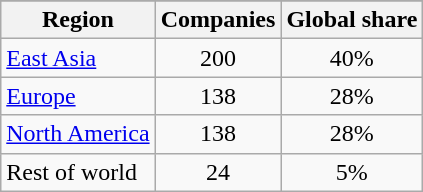<table class="wikitable sortable plainrowheaders" style="text-align: center">
<tr>
</tr>
<tr>
<th scope="col">Region</th>
<th scope="col">Companies</th>
<th>Global share</th>
</tr>
<tr>
<td style="text-align: left;"><a href='#'>East Asia</a></td>
<td>200</td>
<td>40%</td>
</tr>
<tr>
<td style="text-align: left;"><a href='#'>Europe</a></td>
<td>138</td>
<td>28%</td>
</tr>
<tr>
<td style="text-align: left;"><a href='#'>North America</a></td>
<td>138</td>
<td>28%</td>
</tr>
<tr>
<td style="text-align: left;">Rest of world</td>
<td>24</td>
<td>5%</td>
</tr>
</table>
